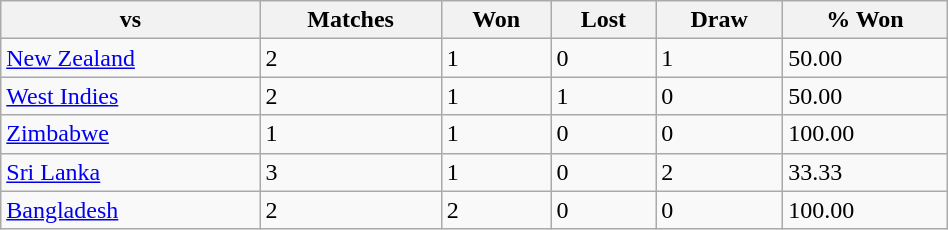<table class="wikitable" width=50%>
<tr>
<th>vs</th>
<th>Matches</th>
<th>Won</th>
<th>Lost</th>
<th>Draw</th>
<th>% Won</th>
</tr>
<tr>
<td> <a href='#'>New Zealand</a></td>
<td>2</td>
<td>1</td>
<td>0</td>
<td>1</td>
<td>50.00</td>
</tr>
<tr>
<td> <a href='#'>West Indies</a></td>
<td>2</td>
<td>1</td>
<td>1</td>
<td>0</td>
<td>50.00</td>
</tr>
<tr>
<td> <a href='#'>Zimbabwe</a></td>
<td>1</td>
<td>1</td>
<td>0</td>
<td>0</td>
<td>100.00</td>
</tr>
<tr>
<td> <a href='#'>Sri Lanka</a></td>
<td>3</td>
<td>1</td>
<td>0</td>
<td>2</td>
<td>33.33</td>
</tr>
<tr>
<td> <a href='#'>Bangladesh</a></td>
<td>2</td>
<td>2</td>
<td>0</td>
<td>0</td>
<td>100.00</td>
</tr>
</table>
